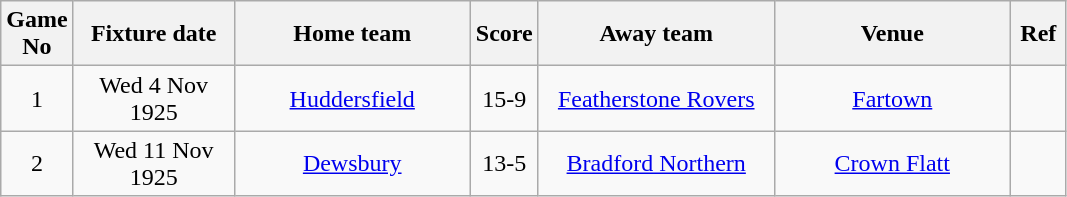<table class="wikitable" style="text-align:center;">
<tr>
<th width=20 abbr="No">Game No</th>
<th width=100 abbr="Date">Fixture date</th>
<th width=150 abbr="Home team">Home team</th>
<th width=20 abbr="Score">Score</th>
<th width=150 abbr="Away team">Away team</th>
<th width=150 abbr="Venue">Venue</th>
<th width=30 abbr="Ref">Ref</th>
</tr>
<tr>
<td>1</td>
<td>Wed 4 Nov 1925</td>
<td><a href='#'>Huddersfield</a></td>
<td>15-9</td>
<td><a href='#'>Featherstone Rovers</a></td>
<td><a href='#'>Fartown</a></td>
<td></td>
</tr>
<tr>
<td>2</td>
<td>Wed 11 Nov 1925</td>
<td><a href='#'>Dewsbury</a></td>
<td>13-5</td>
<td><a href='#'>Bradford Northern</a></td>
<td><a href='#'>Crown Flatt</a></td>
<td></td>
</tr>
</table>
